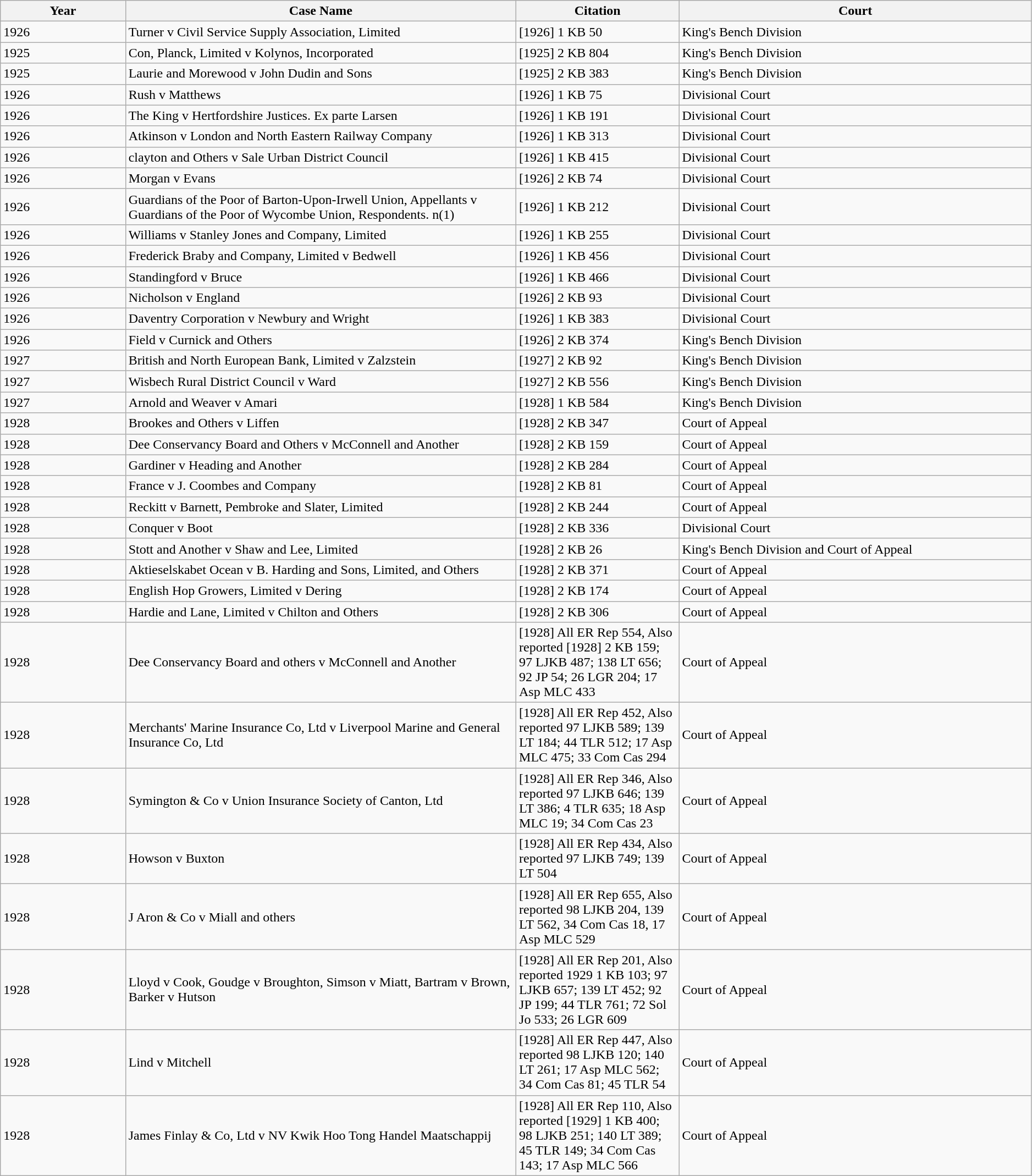<table class="wikitable sortable" width=99%>
<tr>
<th scope="col" width="75">Year</th>
<th scope="col" width="250">Case Name</th>
<th scope="col" width="100">Citation</th>
<th scope="col" width="225">Court</th>
</tr>
<tr>
<td>1926</td>
<td>Turner v Civil Service Supply Association, Limited</td>
<td>[1926] 1 KB 50</td>
<td>King's Bench Division</td>
</tr>
<tr>
<td>1925</td>
<td>Con, Planck, Limited v Kolynos, Incorporated</td>
<td>[1925] 2 KB 804</td>
<td>King's Bench Division</td>
</tr>
<tr>
<td>1925</td>
<td>Laurie and Morewood v John Dudin and Sons</td>
<td>[1925] 2 KB 383</td>
<td>King's Bench Division</td>
</tr>
<tr>
<td>1926</td>
<td>Rush v Matthews</td>
<td>[1926] 1 KB 75</td>
<td>Divisional Court</td>
</tr>
<tr>
<td>1926</td>
<td>The King v Hertfordshire Justices. Ex parte Larsen</td>
<td>[1926] 1 KB 191</td>
<td>Divisional Court</td>
</tr>
<tr>
<td>1926</td>
<td>Atkinson v London and North Eastern Railway Company</td>
<td>[1926] 1 KB 313</td>
<td>Divisional Court</td>
</tr>
<tr>
<td>1926</td>
<td>clayton and Others v Sale Urban District Council</td>
<td>[1926] 1 KB 415</td>
<td>Divisional Court</td>
</tr>
<tr>
<td>1926</td>
<td>Morgan v Evans</td>
<td>[1926] 2 KB 74</td>
<td>Divisional Court</td>
</tr>
<tr>
<td>1926</td>
<td>Guardians of the Poor of Barton-Upon-Irwell Union, Appellants v Guardians of the Poor of Wycombe Union, Respondents. n(1)</td>
<td>[1926] 1 KB 212</td>
<td>Divisional Court</td>
</tr>
<tr>
<td>1926</td>
<td>Williams v Stanley Jones and Company, Limited</td>
<td>[1926] 1 KB 255</td>
<td>Divisional Court</td>
</tr>
<tr>
<td>1926</td>
<td>Frederick Braby and Company, Limited v Bedwell</td>
<td>[1926] 1 KB 456</td>
<td>Divisional Court</td>
</tr>
<tr>
<td>1926</td>
<td>Standingford v Bruce</td>
<td>[1926] 1 KB 466</td>
<td>Divisional Court</td>
</tr>
<tr>
<td>1926</td>
<td>Nicholson v England</td>
<td>[1926] 2 KB 93</td>
<td>Divisional Court</td>
</tr>
<tr>
<td>1926</td>
<td>Daventry Corporation v Newbury and Wright</td>
<td>[1926] 1 KB 383</td>
<td>Divisional Court</td>
</tr>
<tr>
<td>1926</td>
<td>Field v Curnick and Others</td>
<td>[1926] 2 KB 374</td>
<td>King's Bench Division</td>
</tr>
<tr>
<td>1927</td>
<td>British and North European Bank, Limited v Zalzstein</td>
<td>[1927] 2 KB 92</td>
<td>King's Bench Division</td>
</tr>
<tr>
<td>1927</td>
<td>Wisbech Rural District Council v Ward</td>
<td>[1927] 2 KB 556</td>
<td>King's Bench Division</td>
</tr>
<tr>
<td>1927</td>
<td>Arnold and Weaver v Amari</td>
<td>[1928] 1 KB 584</td>
<td>King's Bench Division</td>
</tr>
<tr>
<td>1928</td>
<td>Brookes and Others v Liffen</td>
<td>[1928] 2 KB 347</td>
<td>Court of Appeal</td>
</tr>
<tr>
<td>1928</td>
<td>Dee Conservancy Board and Others v McConnell and Another</td>
<td>[1928] 2 KB 159</td>
<td>Court of Appeal</td>
</tr>
<tr>
<td>1928</td>
<td>Gardiner v Heading and Another</td>
<td>[1928] 2 KB 284</td>
<td>Court of Appeal</td>
</tr>
<tr>
<td>1928</td>
<td>France v J. Coombes and Company</td>
<td>[1928] 2 KB 81</td>
<td>Court of Appeal</td>
</tr>
<tr>
<td>1928</td>
<td>Reckitt v Barnett, Pembroke and Slater, Limited</td>
<td>[1928] 2 KB 244</td>
<td>Court of Appeal</td>
</tr>
<tr>
<td>1928</td>
<td>Conquer v Boot</td>
<td>[1928] 2 KB 336</td>
<td>Divisional Court</td>
</tr>
<tr>
<td>1928</td>
<td>Stott and Another v Shaw and Lee, Limited</td>
<td>[1928] 2 KB 26</td>
<td>King's Bench Division and Court of Appeal</td>
</tr>
<tr>
<td>1928</td>
<td>Aktieselskabet Ocean v B. Harding and Sons, Limited, and Others</td>
<td>[1928] 2 KB 371</td>
<td>Court of Appeal</td>
</tr>
<tr>
<td>1928</td>
<td>English Hop Growers, Limited v Dering</td>
<td>[1928] 2 KB 174</td>
<td>Court of Appeal</td>
</tr>
<tr>
<td>1928</td>
<td>Hardie and Lane, Limited v Chilton and Others</td>
<td>[1928] 2 KB 306</td>
<td>Court of Appeal</td>
</tr>
<tr>
<td>1928</td>
<td>Dee Conservancy Board and others v McConnell and Another</td>
<td>[1928] All ER Rep 554, Also reported [1928] 2 KB 159; 97 LJKB 487; 138 LT 656; 92 JP 54; 26 LGR 204; 17 Asp MLC 433</td>
<td>Court of Appeal</td>
</tr>
<tr>
<td>1928</td>
<td>Merchants' Marine Insurance Co, Ltd v Liverpool Marine and General Insurance Co, Ltd</td>
<td>[1928] All ER Rep 452, Also reported 97 LJKB 589; 139 LT 184; 44 TLR 512; 17 Asp MLC 475; 33 Com Cas 294</td>
<td>Court of Appeal</td>
</tr>
<tr>
<td>1928</td>
<td>Symington & Co v Union Insurance Society of Canton, Ltd</td>
<td>[1928] All ER Rep 346, Also reported 97 LJKB 646; 139 LT 386; 4 TLR 635; 18 Asp MLC 19; 34 Com Cas 23</td>
<td>Court of Appeal</td>
</tr>
<tr>
<td>1928</td>
<td>Howson v Buxton</td>
<td>[1928] All ER Rep 434, Also reported 97 LJKB 749; 139 LT 504</td>
<td>Court of Appeal</td>
</tr>
<tr>
<td>1928</td>
<td>J Aron & Co v Miall and others</td>
<td>[1928] All ER Rep 655, Also reported 98 LJKB 204, 139 LT 562, 34 Com Cas 18, 17 Asp MLC 529</td>
<td>Court of Appeal</td>
</tr>
<tr>
<td>1928</td>
<td>Lloyd v Cook, Goudge v Broughton, Simson v Miatt, Bartram v Brown, Barker v Hutson</td>
<td>[1928] All ER Rep 201, Also reported 1929 1 KB 103; 97 LJKB 657; 139 LT 452; 92 JP 199; 44 TLR 761; 72 Sol Jo 533; 26 LGR 609</td>
<td>Court of Appeal</td>
</tr>
<tr>
<td>1928</td>
<td>Lind v Mitchell</td>
<td>[1928] All ER Rep 447, Also reported 98 LJKB 120; 140 LT 261; 17 Asp MLC 562; 34 Com Cas 81; 45 TLR 54</td>
<td>Court of Appeal</td>
</tr>
<tr>
<td>1928</td>
<td>James Finlay & Co, Ltd v NV Kwik Hoo Tong Handel Maatschappij</td>
<td>[1928] All ER Rep 110, Also reported [1929] 1 KB 400; 98 LJKB 251; 140 LT 389; 45 TLR 149; 34 Com Cas 143; 17 Asp MLC 566</td>
<td>Court of Appeal</td>
</tr>
</table>
